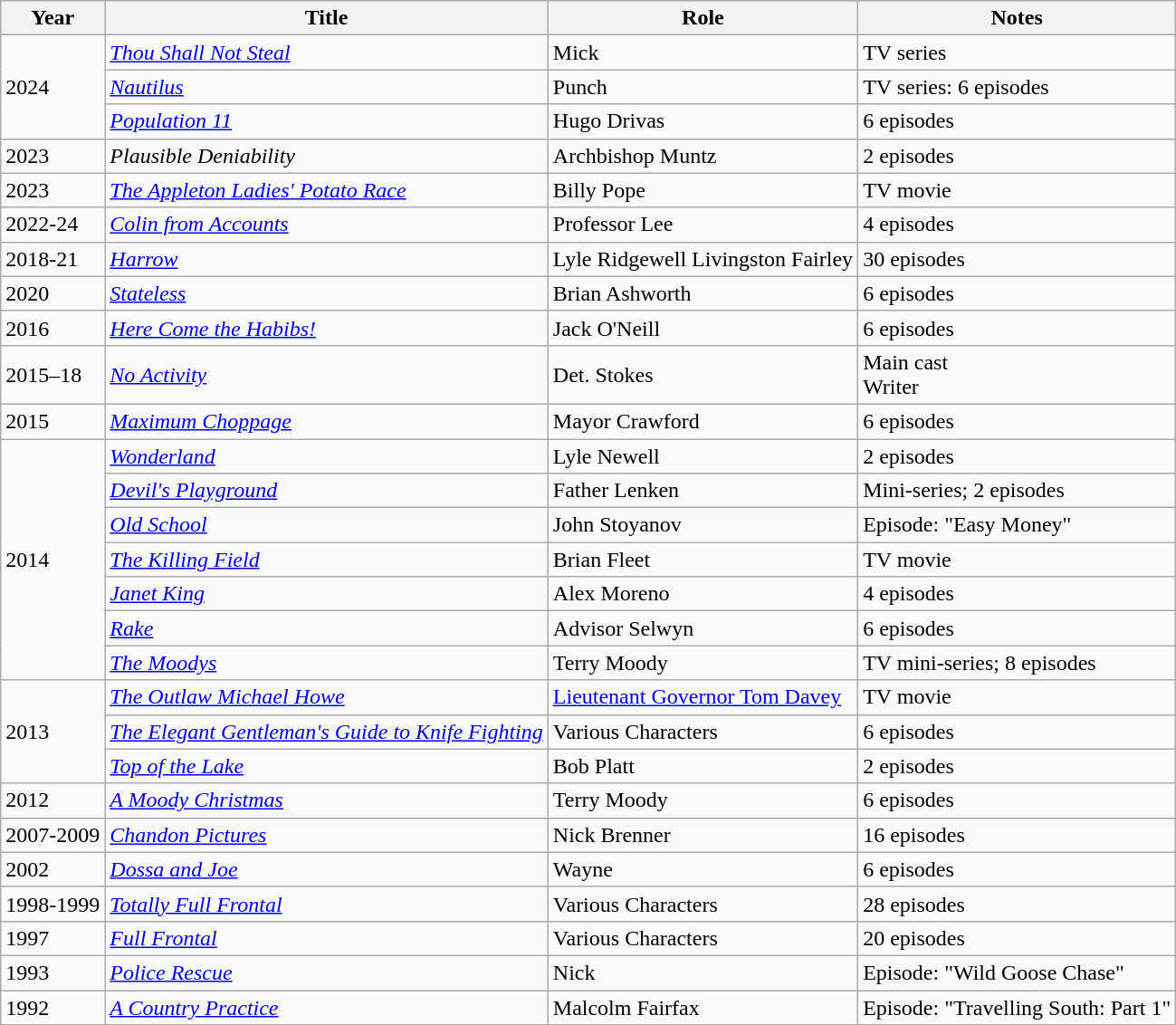<table class="wikitable sortable">
<tr>
<th>Year</th>
<th>Title</th>
<th>Role</th>
<th>Notes</th>
</tr>
<tr>
<td rowspan="3">2024</td>
<td><em><a href='#'>Thou Shall Not Steal</a></em></td>
<td>Mick</td>
<td>TV series</td>
</tr>
<tr>
<td><em><a href='#'>Nautilus</a></em></td>
<td>Punch</td>
<td>TV series: 6 episodes</td>
</tr>
<tr>
<td><em><a href='#'>Population 11</a></em></td>
<td>Hugo Drivas</td>
<td>6 episodes</td>
</tr>
<tr>
<td>2023</td>
<td><em>Plausible Deniability</em></td>
<td>Archbishop Muntz</td>
<td>2 episodes</td>
</tr>
<tr>
<td>2023</td>
<td><em><a href='#'>The Appleton Ladies' Potato Race</a></em></td>
<td>Billy Pope</td>
<td>TV movie</td>
</tr>
<tr>
<td>2022-24</td>
<td><em><a href='#'>Colin from Accounts</a></em></td>
<td>Professor Lee</td>
<td>4 episodes</td>
</tr>
<tr>
<td>2018-21</td>
<td><em><a href='#'>Harrow</a></em></td>
<td>Lyle Ridgewell Livingston Fairley</td>
<td>30 episodes</td>
</tr>
<tr>
<td>2020</td>
<td><em><a href='#'>Stateless</a></em></td>
<td>Brian Ashworth</td>
<td>6 episodes</td>
</tr>
<tr>
<td>2016</td>
<td><em><a href='#'>Here Come the Habibs!</a></em></td>
<td>Jack O'Neill</td>
<td>6 episodes</td>
</tr>
<tr>
<td>2015–18</td>
<td><em><a href='#'>No Activity</a></em></td>
<td>Det. Stokes</td>
<td>Main cast<br>Writer</td>
</tr>
<tr>
<td>2015</td>
<td><em><a href='#'>Maximum Choppage</a></em></td>
<td>Mayor Crawford</td>
<td>6 episodes</td>
</tr>
<tr>
<td rowspan="7">2014</td>
<td><em><a href='#'>Wonderland</a></em></td>
<td>Lyle Newell</td>
<td>2 episodes</td>
</tr>
<tr>
<td><em><a href='#'>Devil's Playground</a></em></td>
<td>Father Lenken</td>
<td>Mini-series; 2 episodes</td>
</tr>
<tr>
<td><em><a href='#'>Old School</a></em></td>
<td>John Stoyanov</td>
<td>Episode: "Easy Money"</td>
</tr>
<tr>
<td><em><a href='#'>The Killing Field</a></em></td>
<td>Brian Fleet</td>
<td>TV movie</td>
</tr>
<tr>
<td><em><a href='#'>Janet King</a></em></td>
<td>Alex Moreno</td>
<td>4 episodes</td>
</tr>
<tr>
<td><em><a href='#'>Rake</a></em></td>
<td>Advisor Selwyn</td>
<td>6 episodes</td>
</tr>
<tr>
<td><em><a href='#'>The Moodys</a></em></td>
<td>Terry Moody</td>
<td>TV mini-series; 8 episodes</td>
</tr>
<tr>
<td rowspan="3">2013</td>
<td><em><a href='#'>The Outlaw Michael Howe</a></em></td>
<td><a href='#'>Lieutenant Governor Tom Davey</a></td>
<td>TV movie</td>
</tr>
<tr>
<td><em><a href='#'>The Elegant Gentleman's Guide to Knife Fighting</a></em></td>
<td>Various Characters</td>
<td>6 episodes</td>
</tr>
<tr>
<td><em><a href='#'>Top of the Lake</a></em></td>
<td>Bob Platt</td>
<td>2 episodes</td>
</tr>
<tr>
<td>2012</td>
<td><em><a href='#'>A Moody Christmas</a></em></td>
<td>Terry Moody</td>
<td>6 episodes</td>
</tr>
<tr>
<td>2007-2009</td>
<td><em><a href='#'>Chandon Pictures</a></em></td>
<td>Nick Brenner</td>
<td>16 episodes</td>
</tr>
<tr>
<td>2002</td>
<td><em><a href='#'>Dossa and Joe</a></em></td>
<td>Wayne</td>
<td>6 episodes</td>
</tr>
<tr>
<td>1998-1999</td>
<td><em><a href='#'>Totally Full Frontal</a></em></td>
<td>Various Characters</td>
<td>28 episodes</td>
</tr>
<tr>
<td>1997</td>
<td><em><a href='#'>Full Frontal</a></em></td>
<td>Various Characters</td>
<td>20 episodes</td>
</tr>
<tr>
<td>1993</td>
<td><em><a href='#'>Police Rescue</a></em></td>
<td>Nick</td>
<td>Episode: "Wild Goose Chase"</td>
</tr>
<tr>
<td>1992</td>
<td><em><a href='#'>A Country Practice</a></em></td>
<td>Malcolm Fairfax</td>
<td>Episode: "Travelling South: Part 1"</td>
</tr>
</table>
